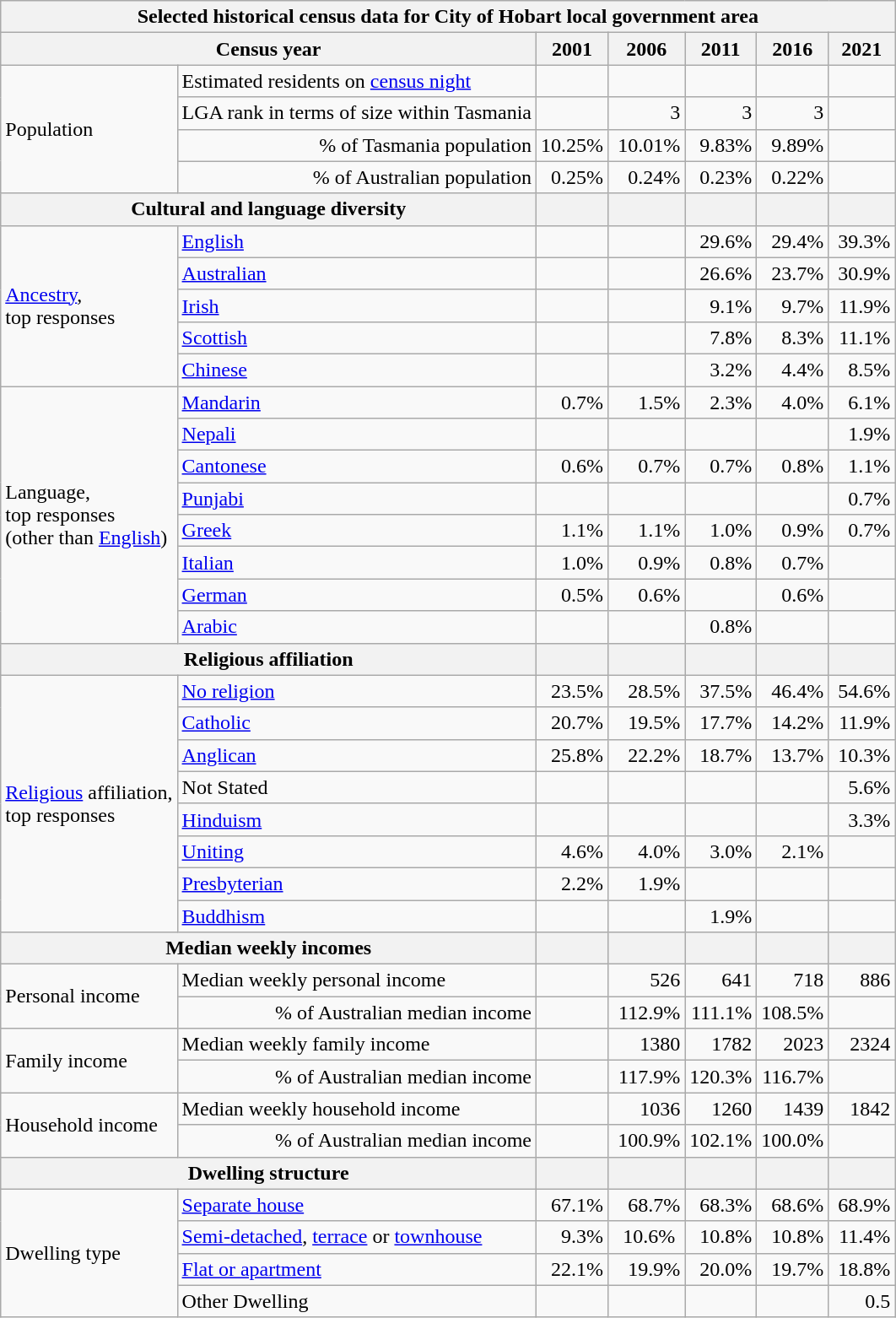<table class="wikitable">
<tr>
<th colspan=8>Selected historical census data for City of Hobart local government area</th>
</tr>
<tr>
<th colspan=3>Census year</th>
<th>2001</th>
<th>2006</th>
<th>2011</th>
<th>2016</th>
<th>2021</th>
</tr>
<tr>
<td rowspan=4 colspan=2>Population</td>
<td>Estimated residents on <a href='#'>census night</a></td>
<td align="right"></td>
<td align="right"></td>
<td align="right"></td>
<td align="right"></td>
<td align="right"></td>
</tr>
<tr>
<td align="right">LGA rank in terms of size within Tasmania</td>
<td align="right"></td>
<td align="right">3</td>
<td align="right"> 3</td>
<td align="right"> 3</td>
<td align="right"></td>
</tr>
<tr>
<td align="right">% of Tasmania population</td>
<td align="right">10.25%</td>
<td align="right"> 10.01%</td>
<td align="right"> 9.83%</td>
<td align="right"> 9.89%</td>
<td align="right"></td>
</tr>
<tr>
<td align="right">% of Australian population</td>
<td align="right">0.25%</td>
<td align="right"> 0.24%</td>
<td align="right"> 0.23%</td>
<td align="right"> 0.22%</td>
<td align="right"></td>
</tr>
<tr>
<th colspan=3>Cultural and language diversity</th>
<th></th>
<th></th>
<th></th>
<th></th>
<th></th>
</tr>
<tr>
<td rowspan=5 colspan=2><a href='#'>Ancestry</a>,<br>top responses</td>
<td><a href='#'>English</a></td>
<td align="right"></td>
<td align="right"></td>
<td align="right">29.6%</td>
<td align="right"> 29.4%</td>
<td align="right"> 39.3%</td>
</tr>
<tr>
<td><a href='#'>Australian</a></td>
<td align="right"></td>
<td align="right"></td>
<td align="right">26.6%</td>
<td align="right"> 23.7%</td>
<td align="right"> 30.9%</td>
</tr>
<tr>
<td><a href='#'>Irish</a></td>
<td align="right"></td>
<td align="right"></td>
<td align="right">9.1%</td>
<td align="right"> 9.7%</td>
<td align="right"> 11.9%</td>
</tr>
<tr>
<td><a href='#'>Scottish</a></td>
<td align="right"></td>
<td align="right"></td>
<td align="right">7.8%</td>
<td align="right"> 8.3%</td>
<td align="right"> 11.1%</td>
</tr>
<tr>
<td><a href='#'>Chinese</a></td>
<td align="right"></td>
<td align="right"></td>
<td align="right">3.2%</td>
<td align="right"> 4.4%</td>
<td align="right"> 8.5%</td>
</tr>
<tr>
<td rowspan=8 colspan=2>Language,<br>top responses<br>(other than <a href='#'>English</a>)</td>
<td><a href='#'>Mandarin</a></td>
<td align="right">0.7%</td>
<td align="right"> 1.5%</td>
<td align="right"> 2.3%</td>
<td align="right"> 4.0%</td>
<td align="right"> 6.1%</td>
</tr>
<tr>
<td><a href='#'>Nepali</a></td>
<td align="right"></td>
<td align="right"></td>
<td align="right"></td>
<td align="right"></td>
<td align="right">1.9%</td>
</tr>
<tr>
<td><a href='#'>Cantonese</a></td>
<td align="right">0.6%</td>
<td align="right"> 0.7%</td>
<td align="right"> 0.7%</td>
<td align="right"> 0.8%</td>
<td align="right"> 1.1%</td>
</tr>
<tr>
<td><a href='#'>Punjabi</a></td>
<td align="right"></td>
<td align="right"></td>
<td align="right"></td>
<td align="right"></td>
<td align="right">0.7%</td>
</tr>
<tr>
<td><a href='#'>Greek</a></td>
<td align="right">1.1%</td>
<td align="right"> 1.1%</td>
<td align="right"> 1.0%</td>
<td align="right"> 0.9%</td>
<td align="right"> 0.7%</td>
</tr>
<tr>
<td><a href='#'>Italian</a></td>
<td align="right">1.0%</td>
<td align="right"> 0.9%</td>
<td align="right"> 0.8%</td>
<td align="right"> 0.7%</td>
<td align="right"></td>
</tr>
<tr>
<td><a href='#'>German</a></td>
<td align="right">0.5%</td>
<td align="right"> 0.6%</td>
<td align="right"></td>
<td align="right"> 0.6%</td>
<td align="right"></td>
</tr>
<tr>
<td><a href='#'>Arabic</a></td>
<td align="right"></td>
<td align="right"></td>
<td align="right">0.8%</td>
<td align="right"></td>
<td align="right"></td>
</tr>
<tr>
<th colspan=3>Religious affiliation</th>
<th></th>
<th></th>
<th></th>
<th></th>
<th></th>
</tr>
<tr>
<td rowspan=8 colspan=2><a href='#'>Religious</a> affiliation,<br>top responses</td>
<td><a href='#'>No religion</a></td>
<td align="right">23.5%</td>
<td align="right"> 28.5%</td>
<td align="right"> 37.5%</td>
<td align="right"> 46.4%</td>
<td align="right"> 54.6%</td>
</tr>
<tr>
<td><a href='#'>Catholic</a></td>
<td align="right">20.7%</td>
<td align="right"> 19.5%</td>
<td align="right"> 17.7%</td>
<td align="right"> 14.2%</td>
<td align="right"> 11.9%</td>
</tr>
<tr>
<td><a href='#'>Anglican</a></td>
<td align="right">25.8%</td>
<td align="right"> 22.2%</td>
<td align="right"> 18.7%</td>
<td align="right"> 13.7%</td>
<td align="right"> 10.3%</td>
</tr>
<tr>
<td>Not Stated</td>
<td align="right"></td>
<td align="right"></td>
<td align="right"></td>
<td align="right"></td>
<td align="right">5.6%</td>
</tr>
<tr>
<td><a href='#'>Hinduism</a></td>
<td align="right"></td>
<td align="right"></td>
<td align="right"></td>
<td align="right"></td>
<td align="right">3.3%</td>
</tr>
<tr>
<td><a href='#'>Uniting</a></td>
<td align="right">4.6%</td>
<td align="right"> 4.0%</td>
<td align="right"> 3.0%</td>
<td align="right"> 2.1%</td>
<td align="right"></td>
</tr>
<tr>
<td><a href='#'>Presbyterian</a></td>
<td align="right">2.2%</td>
<td align="right"> 1.9%</td>
<td align="right"></td>
<td align="right"></td>
<td align="right"></td>
</tr>
<tr>
<td><a href='#'>Buddhism</a></td>
<td align="right"></td>
<td align="right"></td>
<td align="right">1.9%</td>
<td align="right"></td>
<td align="right"></td>
</tr>
<tr>
<th colspan=3>Median weekly incomes</th>
<th></th>
<th></th>
<th></th>
<th></th>
<th></th>
</tr>
<tr>
<td rowspan=2 colspan=2>Personal income</td>
<td>Median weekly personal income</td>
<td align="right"></td>
<td align="right">526</td>
<td align="right">641</td>
<td align="right">718</td>
<td align="right">886</td>
</tr>
<tr>
<td align="right">% of Australian median income</td>
<td align="right"></td>
<td align="right">112.9%</td>
<td align="right">111.1%</td>
<td align="right">108.5%</td>
<td align="right"></td>
</tr>
<tr>
<td rowspan=2 colspan=2>Family income</td>
<td>Median weekly family income</td>
<td align="right"></td>
<td align="right">1380</td>
<td align="right">1782</td>
<td align="right">2023</td>
<td align="right">2324</td>
</tr>
<tr>
<td align="right">% of Australian median income</td>
<td align="right"></td>
<td align="right">117.9%</td>
<td align="right">120.3%</td>
<td align="right">116.7%</td>
<td align="right"></td>
</tr>
<tr>
<td rowspan=2 colspan=2>Household income</td>
<td>Median weekly household income</td>
<td align="right"></td>
<td align="right">1036</td>
<td align="right">1260</td>
<td align="right">1439</td>
<td align="right">1842</td>
</tr>
<tr>
<td align="right">% of Australian median income</td>
<td align="right"></td>
<td align="right">100.9%</td>
<td align="right">102.1%</td>
<td align="right">100.0%</td>
<td align="right"></td>
</tr>
<tr>
<th colspan=3>Dwelling structure</th>
<th></th>
<th></th>
<th></th>
<th></th>
<th></th>
</tr>
<tr>
<td rowspan=4 colspan=2>Dwelling type</td>
<td><a href='#'>Separate house</a></td>
<td align="right">67.1%</td>
<td align="right"> 68.7%</td>
<td align="right"> 68.3%</td>
<td align="right"> 68.6%</td>
<td align="right"> 68.9%</td>
</tr>
<tr>
<td><a href='#'>Semi-detached</a>, <a href='#'>terrace</a> or <a href='#'>townhouse</a></td>
<td align="right">9.3%</td>
<td align="right">10.6% </td>
<td align="right"> 10.8%</td>
<td align="right"> 10.8%</td>
<td align="right"> 11.4%</td>
</tr>
<tr>
<td><a href='#'>Flat or apartment</a></td>
<td align="right">22.1%</td>
<td align="right"> 19.9%</td>
<td align="right"> 20.0%</td>
<td align="right"> 19.7%</td>
<td align="right"> 18.8%</td>
</tr>
<tr>
<td>Other Dwelling</td>
<td align="right"></td>
<td align="right"></td>
<td align="right"></td>
<td align="right"></td>
<td align="right">0.5</td>
</tr>
</table>
